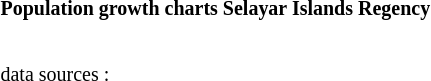<table>
<tr>
<th><small>Population growth charts Selayar Islands Regency</small></th>
</tr>
<tr align="center">
<td><br></td>
</tr>
<tr>
<td><small>data sources : </small></td>
</tr>
</table>
